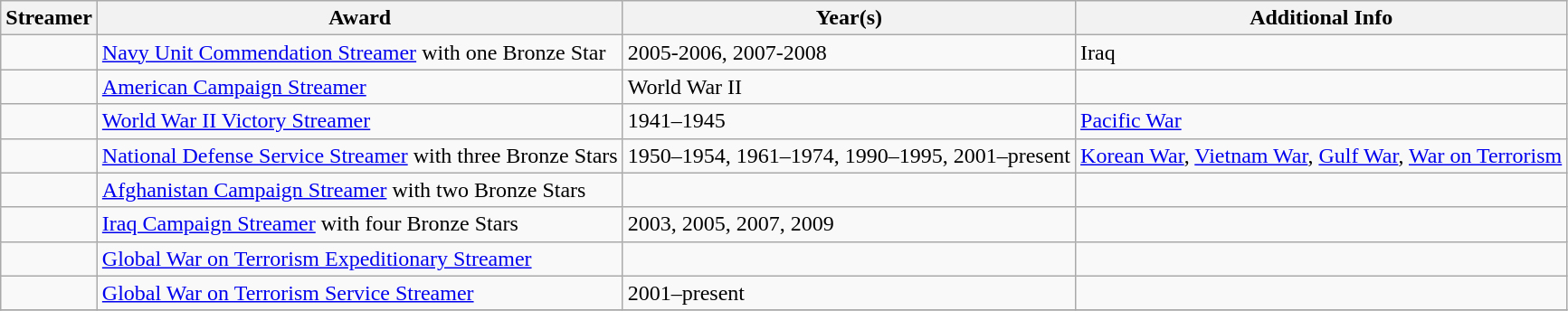<table class=wikitable>
<tr>
<th>Streamer</th>
<th>Award</th>
<th>Year(s)</th>
<th>Additional Info</th>
</tr>
<tr>
<td></td>
<td><a href='#'>Navy Unit Commendation Streamer</a> with one Bronze Star</td>
<td>2005-2006, 2007-2008</td>
<td>Iraq</td>
</tr>
<tr>
<td></td>
<td><a href='#'>American Campaign Streamer</a></td>
<td>World War II</td>
<td></td>
</tr>
<tr>
<td></td>
<td><a href='#'>World War II Victory Streamer</a></td>
<td>1941–1945</td>
<td><a href='#'>Pacific War</a></td>
</tr>
<tr>
<td></td>
<td><a href='#'>National Defense Service Streamer</a> with three Bronze Stars</td>
<td>1950–1954, 1961–1974, 1990–1995, 2001–present</td>
<td><a href='#'>Korean War</a>, <a href='#'>Vietnam War</a>, <a href='#'>Gulf War</a>, <a href='#'>War on Terrorism</a></td>
</tr>
<tr>
<td></td>
<td><a href='#'>Afghanistan Campaign Streamer</a> with two Bronze Stars</td>
<td><br></td>
<td><br></td>
</tr>
<tr>
<td></td>
<td><a href='#'>Iraq Campaign Streamer</a> with four Bronze Stars</td>
<td>2003, 2005, 2007, 2009</td>
<td><br></td>
</tr>
<tr>
<td></td>
<td><a href='#'>Global War on Terrorism Expeditionary Streamer</a></td>
<td><br></td>
<td><br></td>
</tr>
<tr>
<td></td>
<td><a href='#'>Global War on Terrorism Service Streamer</a></td>
<td>2001–present</td>
<td><br></td>
</tr>
<tr>
</tr>
</table>
